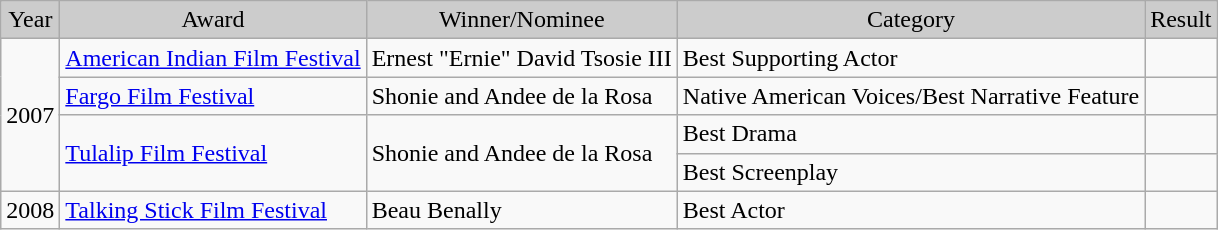<table class="wikitable">
<tr bgcolor="#CCCCCC" align="center">
<td>Year</td>
<td>Award</td>
<td>Winner/Nominee</td>
<td>Category</td>
<td>Result</td>
</tr>
<tr>
<td rowspan="4">2007</td>
<td><a href='#'>American Indian Film Festival</a></td>
<td>Ernest "Ernie" David Tsosie III</td>
<td>Best Supporting Actor</td>
<td></td>
</tr>
<tr>
<td><a href='#'>Fargo Film Festival</a></td>
<td>Shonie and Andee de la Rosa</td>
<td>Native American Voices/Best Narrative Feature</td>
<td></td>
</tr>
<tr>
<td rowspan="2"><a href='#'>Tulalip Film Festival</a></td>
<td rowspan="2">Shonie and Andee de la Rosa</td>
<td>Best Drama</td>
<td></td>
</tr>
<tr>
<td>Best Screenplay</td>
<td></td>
</tr>
<tr>
<td rowspan="1">2008</td>
<td><a href='#'>Talking Stick Film Festival</a></td>
<td>Beau Benally</td>
<td>Best Actor</td>
<td></td>
</tr>
</table>
